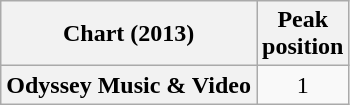<table class="wikitable plainrowheaders sortable" style="text-align:center;">
<tr>
<th scope="col">Chart (2013)</th>
<th scope="col">Peak<br>position</th>
</tr>
<tr>
<th scope="row">Odyssey Music & Video</th>
<td>1</td>
</tr>
</table>
